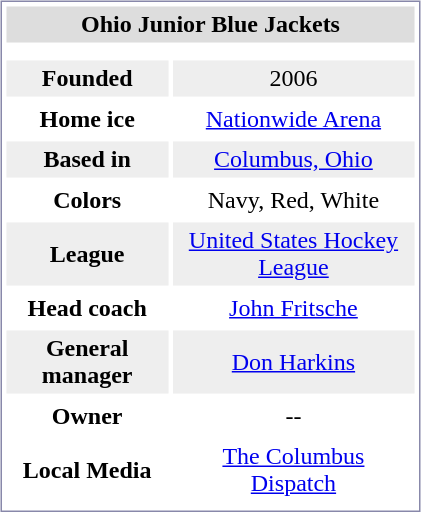<table style="margin:5px; border:1px solid #8888AA;" align=right cellpadding=3 cellspacing=3 width=280>
<tr align="center" bgcolor="#dddddd">
<td colspan=2><strong>Ohio Junior Blue Jackets</strong></td>
</tr>
<tr align="center">
<td colspan=2></td>
</tr>
<tr align="center" bgcolor="#eeeeee">
<td><strong>Founded</strong></td>
<td>2006</td>
</tr>
<tr align="center">
<td><strong>Home ice</strong></td>
<td><a href='#'>Nationwide Arena</a></td>
</tr>
<tr align="center" bgcolor="#eeeeee">
<td><strong>Based in</strong></td>
<td><a href='#'>Columbus, Ohio</a></td>
</tr>
<tr align="center">
<td><strong>Colors</strong></td>
<td>Navy, Red, White</td>
</tr>
<tr align="center" bgcolor="#eeeeee">
<td><strong>League</strong></td>
<td><a href='#'>United States Hockey League</a></td>
</tr>
<tr align="center">
<td><strong>Head coach</strong></td>
<td><a href='#'>John Fritsche</a></td>
</tr>
<tr align="center" bgcolor="#eeeeee">
<td><strong>General manager</strong></td>
<td><a href='#'>Don Harkins</a></td>
</tr>
<tr align="center">
<td><strong>Owner</strong></td>
<td>--</td>
</tr>
<tr align="center">
<td><strong>Local Media</strong></td>
<td><a href='#'>The Columbus Dispatch</a></td>
</tr>
<tr align="center">
</tr>
</table>
